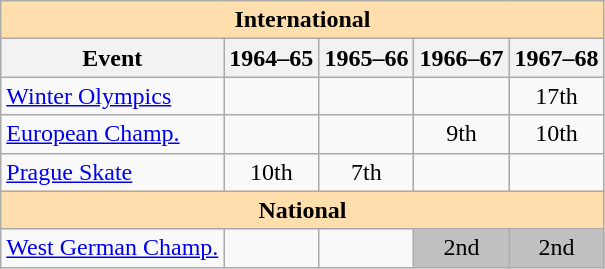<table class="wikitable" style="text-align:center">
<tr>
<th style="background-color: #ffdead; " colspan=5 align=center>International</th>
</tr>
<tr>
<th>Event</th>
<th>1964–65</th>
<th>1965–66</th>
<th>1966–67</th>
<th>1967–68</th>
</tr>
<tr>
<td align=left><a href='#'>Winter Olympics</a></td>
<td></td>
<td></td>
<td></td>
<td>17th</td>
</tr>
<tr>
<td align=left><a href='#'>European Champ.</a></td>
<td></td>
<td></td>
<td>9th</td>
<td>10th</td>
</tr>
<tr>
<td align=left><a href='#'>Prague Skate</a></td>
<td>10th</td>
<td>7th</td>
<td></td>
<td></td>
</tr>
<tr>
<th style="background-color: #ffdead; " colspan=5 align=center>National</th>
</tr>
<tr>
<td align=left><a href='#'>West German Champ.</a></td>
<td></td>
<td></td>
<td bgcolor=silver>2nd</td>
<td bgcolor=silver>2nd</td>
</tr>
</table>
